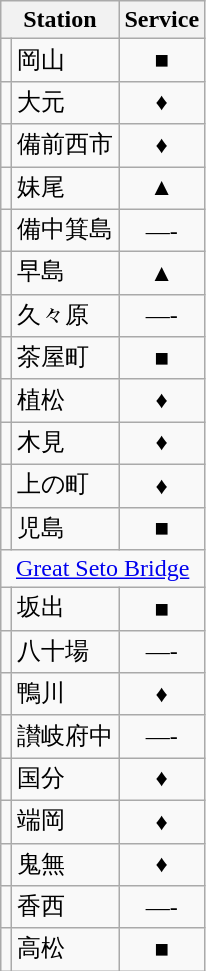<table class=wikitable>
<tr>
<th colspan=2>Station</th>
<th>Service</th>
</tr>
<tr>
<td></td>
<td>岡山</td>
<td align=center>■</td>
</tr>
<tr>
<td></td>
<td>大元</td>
<td align=center>♦</td>
</tr>
<tr>
<td></td>
<td>備前西市</td>
<td align=center>♦</td>
</tr>
<tr>
<td></td>
<td>妹尾</td>
<td align=center>▲</td>
</tr>
<tr>
<td></td>
<td>備中箕島</td>
<td align=center>—-</td>
</tr>
<tr>
<td></td>
<td>早島</td>
<td align=center>▲</td>
</tr>
<tr>
<td></td>
<td>久々原</td>
<td align=center>—-</td>
</tr>
<tr>
<td></td>
<td>茶屋町</td>
<td align=center>■</td>
</tr>
<tr>
<td></td>
<td>植松</td>
<td align=center>♦</td>
</tr>
<tr>
<td></td>
<td>木見</td>
<td align=center>♦</td>
</tr>
<tr>
<td></td>
<td>上の町</td>
<td align=center>♦</td>
</tr>
<tr>
<td></td>
<td>児島</td>
<td align=center>■</td>
</tr>
<tr>
<td colspan=3 align=center><a href='#'>Great Seto Bridge</a></td>
</tr>
<tr>
<td></td>
<td>坂出</td>
<td align=center>■</td>
</tr>
<tr>
<td></td>
<td>八十場</td>
<td align=center>—-</td>
</tr>
<tr>
<td></td>
<td>鴨川</td>
<td align=center>♦</td>
</tr>
<tr>
<td></td>
<td>讃岐府中</td>
<td align=center>—-</td>
</tr>
<tr>
<td></td>
<td>国分</td>
<td align=center>♦</td>
</tr>
<tr>
<td></td>
<td>端岡</td>
<td align=center>♦</td>
</tr>
<tr>
<td></td>
<td>鬼無</td>
<td align=center>♦</td>
</tr>
<tr>
<td></td>
<td>香西</td>
<td align=center>—-</td>
</tr>
<tr>
<td></td>
<td>高松</td>
<td align=center>■</td>
</tr>
</table>
